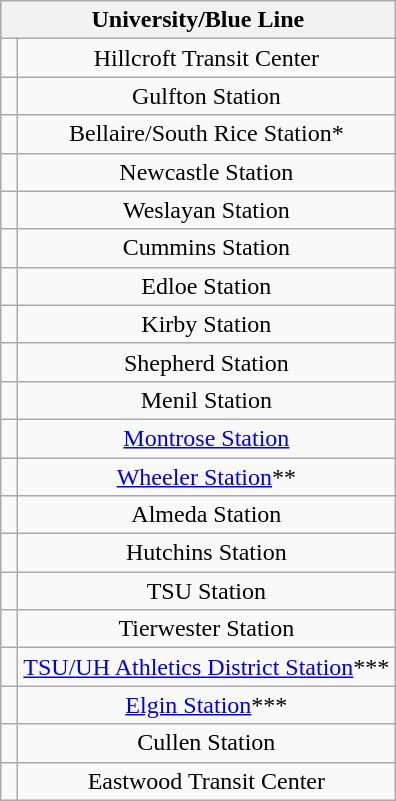<table class="wikitable" style="text-align:center;">
<tr>
<th colspan=2>University/Blue Line</th>
</tr>
<tr>
<td> </td>
<td>Hillcroft Transit Center</td>
</tr>
<tr>
<td> </td>
<td>Gulfton Station</td>
</tr>
<tr>
<td></td>
<td>Bellaire/South Rice Station*</td>
</tr>
<tr>
<td> </td>
<td>Newcastle Station</td>
</tr>
<tr>
<td> </td>
<td>Weslayan Station</td>
</tr>
<tr>
<td> </td>
<td>Cummins Station</td>
</tr>
<tr>
<td> </td>
<td>Edloe Station</td>
</tr>
<tr>
<td> </td>
<td>Kirby Station</td>
</tr>
<tr>
<td> </td>
<td>Shepherd Station</td>
</tr>
<tr>
<td> </td>
<td>Menil Station</td>
</tr>
<tr>
<td> </td>
<td><a href='#'>Montrose Station</a></td>
</tr>
<tr>
<td></td>
<td><a href='#'>Wheeler Station</a>**</td>
</tr>
<tr>
<td> </td>
<td>Almeda Station</td>
</tr>
<tr>
<td> </td>
<td>Hutchins Station</td>
</tr>
<tr>
<td> </td>
<td>TSU Station</td>
</tr>
<tr>
<td> </td>
<td>Tierwester Station</td>
</tr>
<tr>
<td></td>
<td><a href='#'>TSU/UH Athletics District  Station</a>***</td>
</tr>
<tr>
<td></td>
<td><a href='#'>Elgin Station</a>***</td>
</tr>
<tr>
<td> </td>
<td>Cullen Station</td>
</tr>
<tr>
<td> </td>
<td>Eastwood Transit Center</td>
</tr>
</table>
